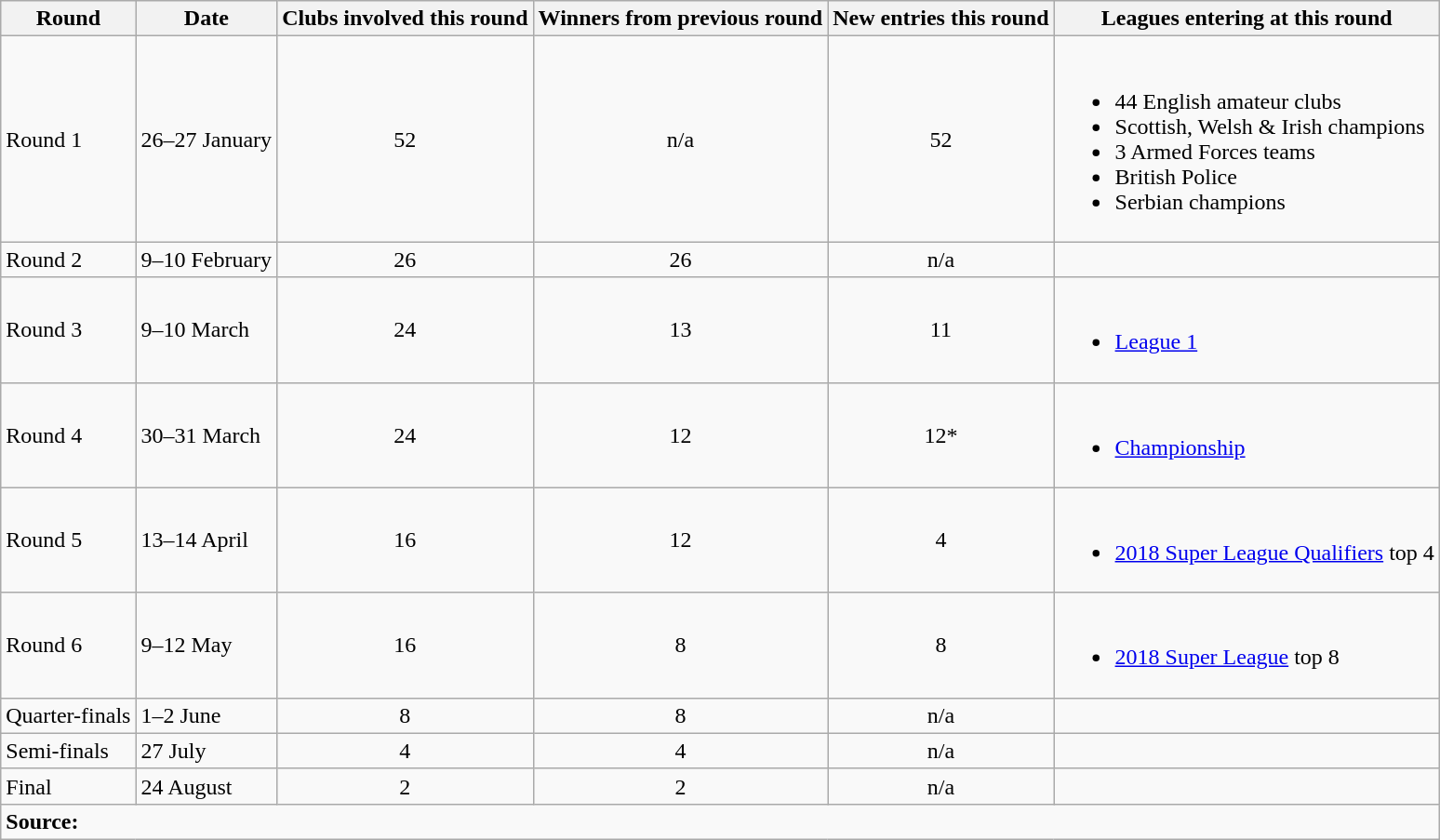<table class="wikitable">
<tr>
<th>Round</th>
<th>Date</th>
<th>Clubs involved this round</th>
<th>Winners from previous round</th>
<th>New entries this round</th>
<th>Leagues entering at this round</th>
</tr>
<tr>
<td>Round 1</td>
<td>26–27 January</td>
<td style="text-align:center;">52</td>
<td style="text-align:center;">n/a</td>
<td style="text-align:center;">52</td>
<td><br><ul><li>44 English amateur clubs</li><li>Scottish, Welsh & Irish champions</li><li>3 Armed Forces teams</li><li>British Police</li><li>Serbian champions</li></ul></td>
</tr>
<tr>
<td>Round 2</td>
<td>9–10 February</td>
<td style="text-align:center;">26</td>
<td style="text-align:center;">26</td>
<td style="text-align:center;">n/a</td>
<td></td>
</tr>
<tr>
<td>Round 3</td>
<td>9–10 March</td>
<td style="text-align:center;">24</td>
<td style="text-align:center;">13</td>
<td style="text-align:center;">11</td>
<td><br><ul><li><a href='#'>League 1</a></li></ul></td>
</tr>
<tr>
<td>Round 4</td>
<td>30–31 March</td>
<td style="text-align:center;">24</td>
<td style="text-align:center;">12</td>
<td style="text-align:center;">12*</td>
<td><br><ul><li><a href='#'>Championship</a></li></ul></td>
</tr>
<tr>
<td>Round 5</td>
<td>13–14 April</td>
<td style="text-align:center;">16</td>
<td style="text-align:center;">12</td>
<td style="text-align:center;">4</td>
<td><br><ul><li><a href='#'>2018 Super League Qualifiers</a> top 4</li></ul></td>
</tr>
<tr>
<td>Round 6</td>
<td>9–12 May</td>
<td style="text-align:center;">16</td>
<td style="text-align:center;">8</td>
<td style="text-align:center;">8</td>
<td><br><ul><li><a href='#'>2018 Super League</a> top 8</li></ul></td>
</tr>
<tr>
<td>Quarter-finals</td>
<td>1–2 June</td>
<td style="text-align:center;">8</td>
<td style="text-align:center;">8</td>
<td style="text-align:center;">n/a</td>
<td></td>
</tr>
<tr>
<td>Semi-finals</td>
<td>27 July</td>
<td style="text-align:center;">4</td>
<td style="text-align:center;">4</td>
<td style="text-align:center;">n/a</td>
<td></td>
</tr>
<tr>
<td>Final</td>
<td>24 August</td>
<td style="text-align:center;">2</td>
<td style="text-align:center;">2</td>
<td style="text-align:center;">n/a</td>
<td></td>
</tr>
<tr>
<td colspan="6"><strong>Source:</strong></td>
</tr>
</table>
